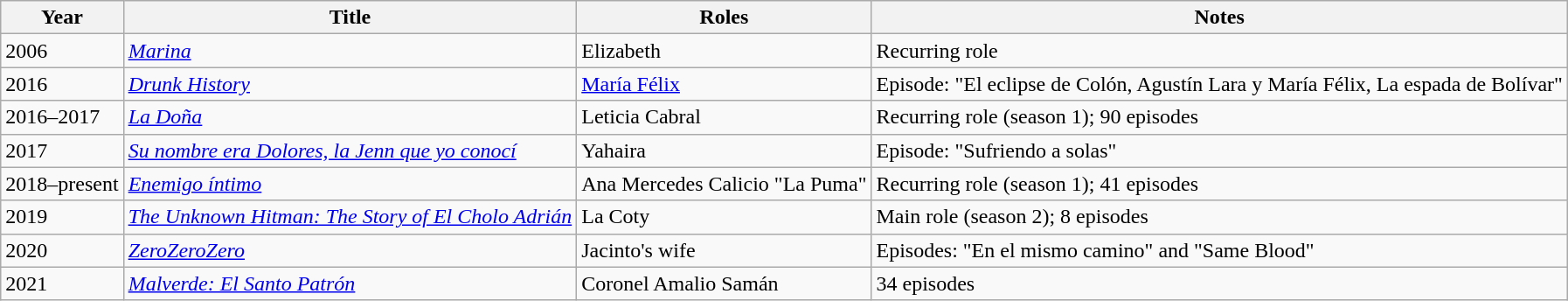<table class="wikitable sortable">
<tr>
<th>Year</th>
<th>Title</th>
<th>Roles</th>
<th>Notes</th>
</tr>
<tr>
<td>2006</td>
<td><em><a href='#'>Marina</a></em></td>
<td>Elizabeth</td>
<td>Recurring role</td>
</tr>
<tr>
<td>2016</td>
<td><em><a href='#'>Drunk History</a></em></td>
<td><a href='#'>María Félix</a></td>
<td>Episode: "El eclipse de Colón, Agustín Lara y María Félix, La espada de Bolívar"</td>
</tr>
<tr>
<td>2016–2017</td>
<td><em><a href='#'>La Doña</a></em></td>
<td>Leticia Cabral</td>
<td>Recurring role (season 1); 90 episodes</td>
</tr>
<tr>
<td>2017</td>
<td><em><a href='#'>Su nombre era Dolores, la Jenn que yo conocí</a></em></td>
<td>Yahaira</td>
<td>Episode: "Sufriendo a solas"</td>
</tr>
<tr>
<td>2018–present</td>
<td><em><a href='#'>Enemigo íntimo</a></em></td>
<td>Ana Mercedes Calicio "La Puma"</td>
<td>Recurring role (season 1); 41 episodes</td>
</tr>
<tr>
<td>2019</td>
<td><em><a href='#'>The Unknown Hitman: The Story of El Cholo Adrián</a></em></td>
<td>La Coty</td>
<td>Main role (season 2); 8 episodes</td>
</tr>
<tr>
<td>2020</td>
<td><em><a href='#'>ZeroZeroZero</a></em></td>
<td>Jacinto's wife</td>
<td>Episodes: "En el mismo camino" and "Same Blood"</td>
</tr>
<tr>
<td>2021</td>
<td><em><a href='#'>Malverde: El Santo Patrón</a></em></td>
<td>Coronel Amalio Samán</td>
<td>34 episodes</td>
</tr>
</table>
